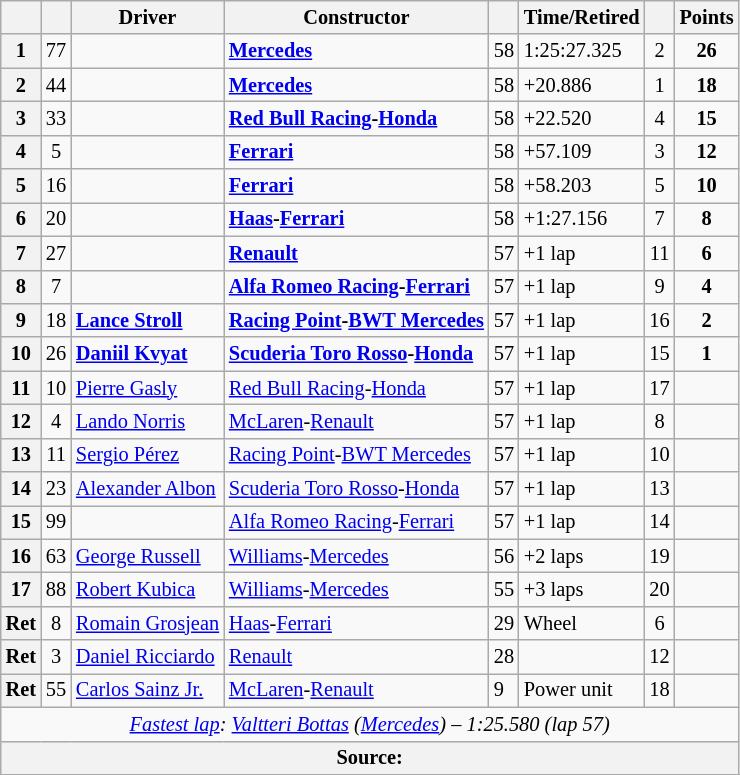<table class="wikitable sortable" style="font-size: 85%;">
<tr>
<th scope="col"></th>
<th scope="col"></th>
<th scope="col">Driver</th>
<th scope="col">Constructor</th>
<th scope="col" class="unsortable"></th>
<th scope="col" class="unsortable">Time/Retired</th>
<th scope="col"></th>
<th scope="col">Points</th>
</tr>
<tr>
<th>1</th>
<td align="center">77</td>
<td></td>
<td><a href='#'><strong>Mercedes</strong></a></td>
<td>58</td>
<td>1:25:27.325</td>
<td align="center">2</td>
<td align="center"><strong>26</strong></td>
</tr>
<tr>
<th>2</th>
<td align="center">44</td>
<td></td>
<td><a href='#'><strong>Mercedes</strong></a></td>
<td>58</td>
<td>+20.886</td>
<td align="center">1</td>
<td align="center"><strong>18</strong></td>
</tr>
<tr>
<th>3</th>
<td align="center">33</td>
<td></td>
<td><strong><a href='#'>Red Bull Racing</a>-<a href='#'>Honda</a></strong></td>
<td>58</td>
<td>+22.520</td>
<td align="center">4</td>
<td align="center"><strong>15</strong></td>
</tr>
<tr>
<th>4</th>
<td align="center">5</td>
<td></td>
<td><a href='#'><strong>Ferrari</strong></a></td>
<td>58</td>
<td>+57.109</td>
<td align="center">3</td>
<td align="center"><strong>12</strong></td>
</tr>
<tr>
<th>5</th>
<td align="center">16</td>
<td></td>
<td><a href='#'><strong>Ferrari</strong></a></td>
<td>58</td>
<td>+58.203</td>
<td align="center">5</td>
<td align="center"><strong>10</strong></td>
</tr>
<tr>
<th>6</th>
<td align="center">20</td>
<td></td>
<td><strong><a href='#'>Haas</a>-<a href='#'>Ferrari</a></strong></td>
<td>58</td>
<td>+1:27.156</td>
<td align="center">7</td>
<td align="center"><strong>8</strong></td>
</tr>
<tr>
<th>7</th>
<td align="center">27</td>
<td></td>
<td><a href='#'><strong>Renault</strong></a></td>
<td>57</td>
<td>+1 lap</td>
<td align="center">11</td>
<td align="center"><strong>6</strong></td>
</tr>
<tr>
<th>8</th>
<td align="center">7</td>
<td></td>
<td><strong><a href='#'>Alfa Romeo Racing</a>-<a href='#'>Ferrari</a></strong></td>
<td>57</td>
<td>+1 lap</td>
<td align="center">9</td>
<td align="center"><strong>4</strong></td>
</tr>
<tr>
<th>9</th>
<td align="center">18</td>
<td data-sort-value="STR"> <strong><a href='#'>Lance Stroll</a></strong></td>
<td nowrap><strong><a href='#'>Racing Point</a>-<a href='#'>BWT Mercedes</a></strong></td>
<td>57</td>
<td>+1 lap</td>
<td align="center">16</td>
<td align="center"><strong>2</strong></td>
</tr>
<tr>
<th>10</th>
<td align="center">26</td>
<td data-sort-value="KVY"> <strong><a href='#'>Daniil Kvyat</a></strong></td>
<td nowrap><strong><a href='#'>Scuderia Toro Rosso</a>-<a href='#'>Honda</a></strong></td>
<td>57</td>
<td>+1 lap</td>
<td align="center">15</td>
<td align="center"><strong>1</strong></td>
</tr>
<tr>
<th>11</th>
<td align="center">10</td>
<td data-sort-value="GAS"> <a href='#'>Pierre Gasly</a></td>
<td><a href='#'>Red Bull Racing</a>-<a href='#'>Honda</a></td>
<td>57</td>
<td>+1 lap</td>
<td align="center">17</td>
<td></td>
</tr>
<tr>
<th>12</th>
<td align="center">4</td>
<td data-sort-value="NOR"> <a href='#'>Lando Norris</a></td>
<td><a href='#'>McLaren</a>-<a href='#'>Renault</a></td>
<td>57</td>
<td>+1 lap</td>
<td align="center">8</td>
<td></td>
</tr>
<tr>
<th>13</th>
<td align="center">11</td>
<td data-sort-value="PER"> <a href='#'>Sergio Pérez</a></td>
<td><a href='#'>Racing Point</a>-<a href='#'>BWT Mercedes</a></td>
<td>57</td>
<td>+1 lap</td>
<td align="center">10</td>
<td></td>
</tr>
<tr>
<th>14</th>
<td align="center">23</td>
<td data-sort-value="ALB"> <a href='#'>Alexander Albon</a></td>
<td><a href='#'>Scuderia Toro Rosso</a>-<a href='#'>Honda</a></td>
<td>57</td>
<td>+1 lap</td>
<td align="center">13</td>
<td></td>
</tr>
<tr>
<th>15</th>
<td align="center">99</td>
<td></td>
<td><a href='#'>Alfa Romeo Racing</a>-<a href='#'>Ferrari</a></td>
<td>57</td>
<td>+1 lap</td>
<td align="center">14</td>
<td></td>
</tr>
<tr>
<th>16</th>
<td align="center">63</td>
<td data-sort-value="RUS"> <a href='#'>George Russell</a></td>
<td><a href='#'>Williams</a>-<a href='#'>Mercedes</a></td>
<td>56</td>
<td>+2 laps</td>
<td align="center">19</td>
<td></td>
</tr>
<tr>
<th>17</th>
<td align="center">88</td>
<td data-sort-value="KUB"> <a href='#'>Robert Kubica</a></td>
<td><a href='#'>Williams</a>-<a href='#'>Mercedes</a></td>
<td>55</td>
<td>+3 laps</td>
<td align="center">20</td>
<td></td>
</tr>
<tr>
<th data-sort-value="18">Ret</th>
<td align="center">8</td>
<td data-sort-value="GRO"> <a href='#'>Romain Grosjean</a></td>
<td><a href='#'>Haas</a>-<a href='#'>Ferrari</a></td>
<td>29</td>
<td>Wheel</td>
<td align="center">6</td>
<td></td>
</tr>
<tr>
<th data-sort-value="19">Ret</th>
<td align="center">3</td>
<td data-sort-value="RIC"> <a href='#'>Daniel Ricciardo</a></td>
<td><a href='#'>Renault</a></td>
<td>28</td>
<td></td>
<td align="center">12</td>
<td></td>
</tr>
<tr>
<th data-sort-value="20">Ret</th>
<td align="center">55</td>
<td data-sort-value="SAI"> <a href='#'>Carlos Sainz Jr.</a></td>
<td><a href='#'>McLaren</a>-<a href='#'>Renault</a></td>
<td>9</td>
<td>Power unit</td>
<td align="center">18</td>
<td></td>
</tr>
<tr class="sortbottom">
<td colspan="8" align="center"><em><a href='#'>Fastest lap</a>:  <a href='#'>Valtteri Bottas</a> (<a href='#'>Mercedes</a>) – 1:25.580 (lap 57)</em></td>
</tr>
<tr>
<th colspan="8">Source:</th>
</tr>
<tr>
</tr>
</table>
